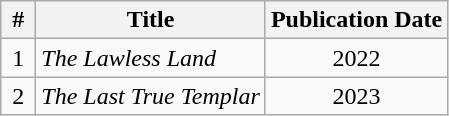<table class="wikitable sortable">
<tr>
<th> # </th>
<th>Title</th>
<th>Publication Date</th>
</tr>
<tr>
<td style="text-align:center">1</td>
<td><em>The Lawless Land</em></td>
<td style="text-align:center">2022</td>
</tr>
<tr>
<td style="text-align:center">2</td>
<td><em>The Last True Templar</em></td>
<td style="text-align:center">2023</td>
</tr>
</table>
